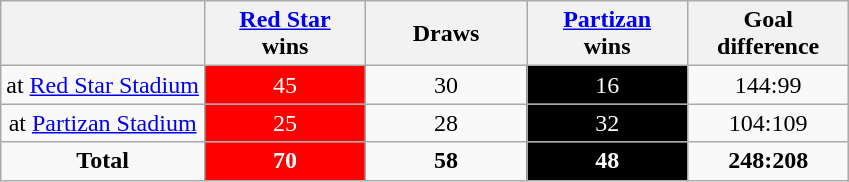<table class="wikitable" style="text-align:center;font-size:100%">
<tr>
<th></th>
<th width="100"><a href='#'>Red Star</a><br>wins</th>
<th width="100">Draws</th>
<th width="100"><a href='#'>Partizan</a><br>wins</th>
<th width="100">Goal<br>difference</th>
</tr>
<tr>
<td>at <a href='#'>Red Star Stadium</a></td>
<td style="background:#ff0000; text-align:center;color:white;">45</td>
<td>30</td>
<td style="background:#000000; text-align:center;color:white;">16</td>
<td>144:99</td>
</tr>
<tr>
<td>at <a href='#'>Partizan Stadium</a></td>
<td style="background:#ff0000; text-align:center;color:white;">25</td>
<td>28</td>
<td style="background:#000000; text-align:center;color:white;">32</td>
<td>104:109</td>
</tr>
<tr>
<td><strong>Total</strong></td>
<td style="background:#ff0000; text-align:center;color:white;"><strong>70</strong></td>
<td><strong>58</strong></td>
<td style="background:#000000; text-align:center;color:white;"><strong>48</strong></td>
<td><strong>248:208</strong></td>
</tr>
</table>
